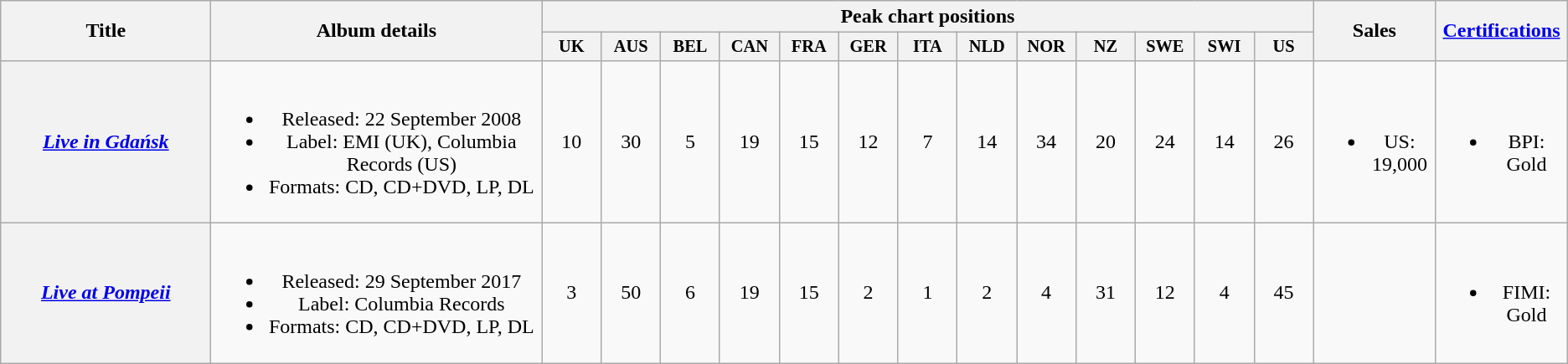<table class="wikitable plainrowheaders" style="text-align:center;" border="1">
<tr>
<th scope="col" rowspan="2" style="width:10em;">Title</th>
<th scope="col" rowspan="2" style="width:16em;">Album details</th>
<th scope="col" colspan="13">Peak chart positions</th>
<th scope="col" rowspan="2">Sales</th>
<th scope="col" rowspan="2"><a href='#'>Certifications</a></th>
</tr>
<tr>
<th scope="col" style="width:3em;font-size:85%;">UK<br></th>
<th scope="col" style="width:3em;font-size:85%;">AUS<br></th>
<th scope="col" style="width:3em;font-size:85%;">BEL<br></th>
<th scope="col" style="width:3em;font-size:85%;">CAN<br></th>
<th scope="col" style="width:3em;font-size:85%;">FRA<br></th>
<th scope="col" style="width:3em;font-size:85%;">GER<br></th>
<th scope="col" style="width:3em;font-size:85%;">ITA<br></th>
<th scope="col" style="width:3em;font-size:85%;">NLD<br></th>
<th scope="col" style="width:3em;font-size:85%;">NOR<br></th>
<th scope="col" style="width:3em;font-size:85%;">NZ<br></th>
<th scope="col" style="width:3em;font-size:85%;">SWE<br></th>
<th scope="col" style="width:3em;font-size:85%;">SWI<br></th>
<th scope="col" style="width:3em;font-size:85%;">US<br></th>
</tr>
<tr>
<th scope="row"><em><a href='#'>Live in Gdańsk</a></em></th>
<td><br><ul><li>Released: 22 September 2008</li><li>Label: EMI (UK), Columbia Records (US)</li><li>Formats: CD, CD+DVD, LP, DL</li></ul></td>
<td>10</td>
<td>30</td>
<td>5</td>
<td>19</td>
<td>15</td>
<td>12</td>
<td>7</td>
<td>14</td>
<td>34</td>
<td>20</td>
<td>24</td>
<td>14</td>
<td>26</td>
<td><br><ul><li>US: 19,000</li></ul></td>
<td><br><ul><li>BPI: Gold</li></ul></td>
</tr>
<tr>
<th scope="row"><em><a href='#'>Live at Pompeii</a></em></th>
<td><br><ul><li>Released: 29 September 2017</li><li>Label: Columbia Records</li><li>Formats: CD, CD+DVD, LP, DL</li></ul></td>
<td>3</td>
<td>50</td>
<td>6</td>
<td>19</td>
<td>15</td>
<td>2</td>
<td>1</td>
<td>2</td>
<td>4</td>
<td>31</td>
<td>12</td>
<td>4</td>
<td>45</td>
<td></td>
<td><br><ul><li>FIMI: Gold</li></ul></td>
</tr>
</table>
